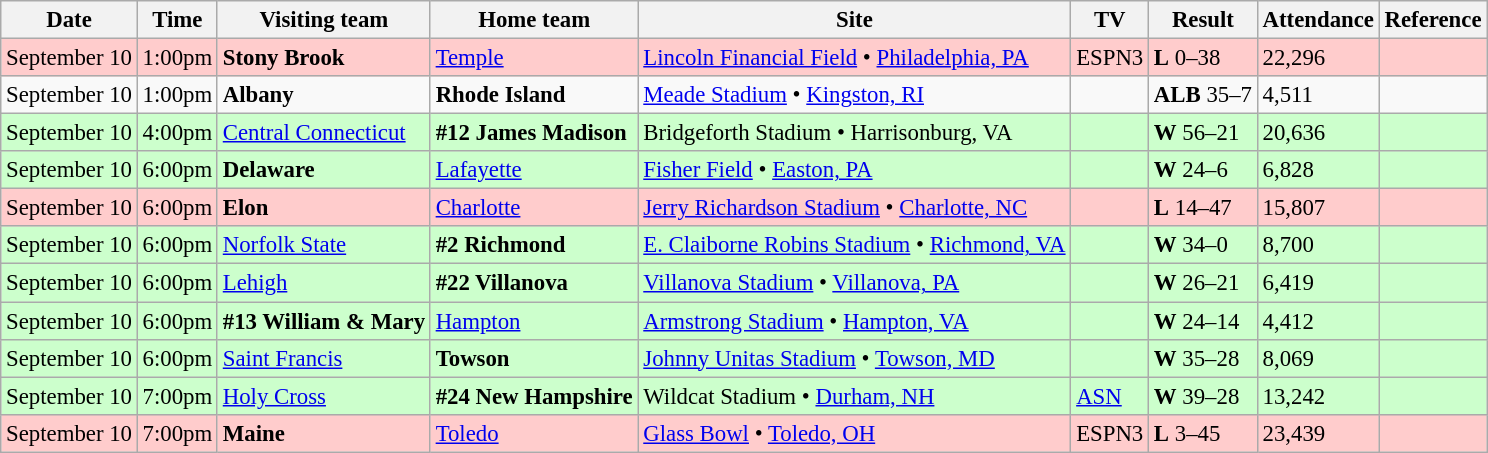<table class="wikitable" style="font-size:95%;">
<tr>
<th>Date</th>
<th>Time</th>
<th>Visiting team</th>
<th>Home team</th>
<th>Site</th>
<th>TV</th>
<th>Result</th>
<th>Attendance</th>
<th class="unsortable">Reference</th>
</tr>
<tr bgcolor=#ffcccc>
<td>September 10</td>
<td>1:00pm</td>
<td><strong>Stony Brook</strong></td>
<td><a href='#'>Temple</a></td>
<td><a href='#'>Lincoln Financial Field</a> • <a href='#'>Philadelphia, PA</a></td>
<td>ESPN3</td>
<td><strong>L</strong> 0–38</td>
<td>22,296</td>
<td></td>
</tr>
<tr bgcolor=>
<td>September 10</td>
<td>1:00pm</td>
<td><strong>Albany</strong></td>
<td><strong>Rhode Island</strong></td>
<td><a href='#'>Meade Stadium</a> • <a href='#'>Kingston, RI</a></td>
<td></td>
<td><strong>ALB</strong> 35–7</td>
<td>4,511</td>
<td></td>
</tr>
<tr bgcolor=#ccffcc>
<td>September 10</td>
<td>4:00pm</td>
<td><a href='#'>Central Connecticut</a></td>
<td><strong>#12 James Madison</strong></td>
<td>Bridgeforth Stadium • Harrisonburg, VA</td>
<td></td>
<td><strong>W</strong> 56–21</td>
<td>20,636</td>
<td></td>
</tr>
<tr bgcolor=#ccffcc>
<td>September 10</td>
<td>6:00pm</td>
<td><strong>Delaware</strong></td>
<td><a href='#'>Lafayette</a></td>
<td><a href='#'>Fisher Field</a> • <a href='#'>Easton, PA</a></td>
<td></td>
<td><strong>W</strong> 24–6</td>
<td>6,828</td>
<td></td>
</tr>
<tr bgcolor=#ffcccc>
<td>September 10</td>
<td>6:00pm</td>
<td><strong>Elon</strong></td>
<td><a href='#'>Charlotte</a></td>
<td><a href='#'>Jerry Richardson Stadium</a> • <a href='#'>Charlotte, NC</a></td>
<td></td>
<td><strong>L</strong> 14–47</td>
<td>15,807</td>
<td></td>
</tr>
<tr bgcolor=#ccffcc>
<td>September 10</td>
<td>6:00pm</td>
<td><a href='#'>Norfolk State</a></td>
<td><strong>#2 Richmond</strong></td>
<td><a href='#'>E. Claiborne Robins Stadium</a> • <a href='#'>Richmond, VA</a></td>
<td></td>
<td><strong>W</strong> 34–0</td>
<td>8,700</td>
<td></td>
</tr>
<tr bgcolor=#ccffcc>
<td>September 10</td>
<td>6:00pm</td>
<td><a href='#'>Lehigh</a></td>
<td><strong>#22 Villanova</strong></td>
<td><a href='#'>Villanova Stadium</a> • <a href='#'>Villanova, PA</a></td>
<td></td>
<td><strong>W</strong> 26–21</td>
<td>6,419</td>
<td></td>
</tr>
<tr bgcolor=#ccffcc>
<td>September 10</td>
<td>6:00pm</td>
<td><strong>#13 William & Mary</strong></td>
<td><a href='#'>Hampton</a></td>
<td><a href='#'>Armstrong Stadium</a> • <a href='#'>Hampton, VA</a></td>
<td></td>
<td><strong>W</strong> 24–14</td>
<td>4,412</td>
<td></td>
</tr>
<tr bgcolor=#ccffcc>
<td>September 10</td>
<td>6:00pm</td>
<td><a href='#'>Saint Francis</a></td>
<td><strong>Towson</strong></td>
<td><a href='#'>Johnny Unitas Stadium</a> • <a href='#'>Towson, MD</a></td>
<td></td>
<td><strong>W</strong> 35–28</td>
<td>8,069</td>
<td></td>
</tr>
<tr bgcolor=#ccffcc>
<td>September 10</td>
<td>7:00pm</td>
<td><a href='#'>Holy Cross</a></td>
<td><strong>#24 New Hampshire</strong></td>
<td>Wildcat Stadium • <a href='#'>Durham, NH</a></td>
<td><a href='#'>ASN</a></td>
<td><strong>W</strong> 39–28</td>
<td>13,242</td>
<td></td>
</tr>
<tr bgcolor=#ffcccc>
<td>September 10</td>
<td>7:00pm</td>
<td><strong>Maine</strong></td>
<td><a href='#'>Toledo</a></td>
<td><a href='#'>Glass Bowl</a> • <a href='#'>Toledo, OH</a></td>
<td>ESPN3</td>
<td><strong>L</strong> 3–45</td>
<td>23,439</td>
<td></td>
</tr>
</table>
